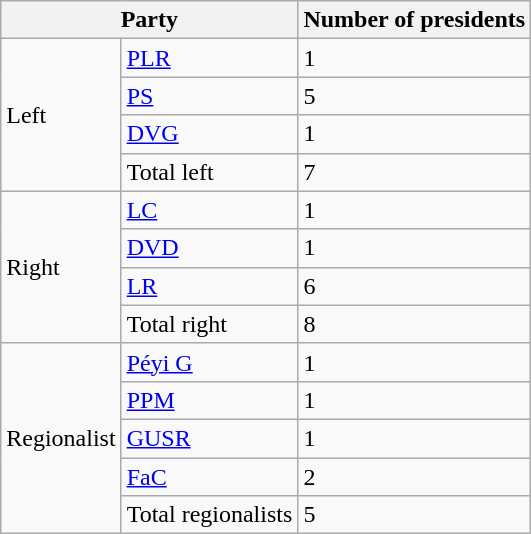<table class="wikitable">
<tr>
<th colspan="2">Party</th>
<th>Number of presidents</th>
</tr>
<tr>
<td rowspan="4">Left</td>
<td><a href='#'>PLR</a></td>
<td>1</td>
</tr>
<tr>
<td><a href='#'>PS</a></td>
<td>5</td>
</tr>
<tr>
<td><a href='#'>DVG</a></td>
<td>1</td>
</tr>
<tr>
<td>Total left</td>
<td>7</td>
</tr>
<tr>
<td rowspan="4">Right</td>
<td><a href='#'>LC</a></td>
<td>1</td>
</tr>
<tr>
<td><a href='#'>DVD</a></td>
<td>1</td>
</tr>
<tr>
<td><a href='#'>LR</a></td>
<td>6</td>
</tr>
<tr>
<td>Total right</td>
<td>8</td>
</tr>
<tr>
<td rowspan="5">Regionalist</td>
<td><a href='#'>Péyi G</a></td>
<td>1</td>
</tr>
<tr>
<td><a href='#'>PPM</a></td>
<td>1</td>
</tr>
<tr>
<td><a href='#'>GUSR</a></td>
<td>1</td>
</tr>
<tr>
<td><a href='#'>FaC</a></td>
<td>2</td>
</tr>
<tr>
<td>Total regionalists</td>
<td>5</td>
</tr>
</table>
